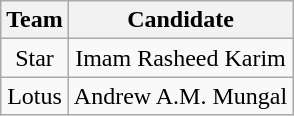<table class="wikitable" style="text-align:center">
<tr>
<th>Team</th>
<th>Candidate</th>
</tr>
<tr>
<td>Star</td>
<td>Imam Rasheed Karim</td>
</tr>
<tr>
<td>Lotus</td>
<td>Andrew A.M. Mungal</td>
</tr>
</table>
